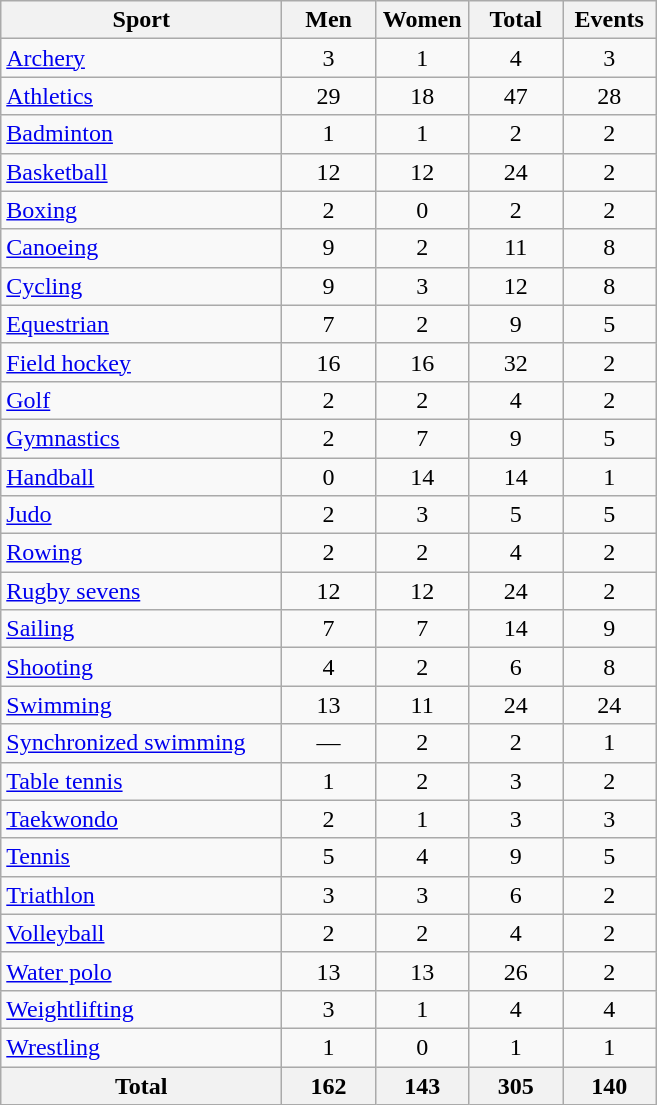<table class="wikitable sortable" style="text-align:center;">
<tr>
<th width=180>Sport</th>
<th width=55>Men</th>
<th width=55>Women</th>
<th width=55>Total</th>
<th width=55>Events</th>
</tr>
<tr>
<td align=left><a href='#'>Archery</a></td>
<td>3</td>
<td>1</td>
<td>4</td>
<td>3</td>
</tr>
<tr>
<td align=left><a href='#'>Athletics</a></td>
<td>29</td>
<td>18</td>
<td>47</td>
<td>28</td>
</tr>
<tr>
<td align=left><a href='#'>Badminton</a></td>
<td>1</td>
<td>1</td>
<td>2</td>
<td>2</td>
</tr>
<tr>
<td align=left><a href='#'>Basketball</a></td>
<td>12</td>
<td>12</td>
<td>24</td>
<td>2</td>
</tr>
<tr>
<td align=left><a href='#'>Boxing</a></td>
<td>2</td>
<td>0</td>
<td>2</td>
<td>2</td>
</tr>
<tr>
<td align=left><a href='#'>Canoeing</a></td>
<td>9</td>
<td>2</td>
<td>11</td>
<td>8</td>
</tr>
<tr>
<td align=left><a href='#'>Cycling</a></td>
<td>9</td>
<td>3</td>
<td>12</td>
<td>8</td>
</tr>
<tr>
<td align=left><a href='#'>Equestrian</a></td>
<td>7</td>
<td>2</td>
<td>9</td>
<td>5</td>
</tr>
<tr>
<td align=left><a href='#'>Field hockey</a></td>
<td>16</td>
<td>16</td>
<td>32</td>
<td>2</td>
</tr>
<tr>
<td align=left><a href='#'>Golf</a></td>
<td>2</td>
<td>2</td>
<td>4</td>
<td>2</td>
</tr>
<tr>
<td align=left><a href='#'>Gymnastics</a></td>
<td>2</td>
<td>7</td>
<td>9</td>
<td>5</td>
</tr>
<tr>
<td align=left><a href='#'>Handball</a></td>
<td>0</td>
<td>14</td>
<td>14</td>
<td>1</td>
</tr>
<tr>
<td align=left><a href='#'>Judo</a></td>
<td>2</td>
<td>3</td>
<td>5</td>
<td>5</td>
</tr>
<tr>
<td align=left><a href='#'>Rowing</a></td>
<td>2</td>
<td>2</td>
<td>4</td>
<td>2</td>
</tr>
<tr>
<td align=left><a href='#'>Rugby sevens</a></td>
<td>12</td>
<td>12</td>
<td>24</td>
<td>2</td>
</tr>
<tr>
<td align=left><a href='#'>Sailing</a></td>
<td>7</td>
<td>7</td>
<td>14</td>
<td>9</td>
</tr>
<tr>
<td align=left><a href='#'>Shooting</a></td>
<td>4</td>
<td>2</td>
<td>6</td>
<td>8</td>
</tr>
<tr>
<td align=left><a href='#'>Swimming</a></td>
<td>13</td>
<td>11</td>
<td>24</td>
<td>24</td>
</tr>
<tr>
<td align=left><a href='#'>Synchronized swimming</a></td>
<td>—</td>
<td>2</td>
<td>2</td>
<td>1</td>
</tr>
<tr>
<td align=left><a href='#'>Table tennis</a></td>
<td>1</td>
<td>2</td>
<td>3</td>
<td>2</td>
</tr>
<tr>
<td align=left><a href='#'>Taekwondo</a></td>
<td>2</td>
<td>1</td>
<td>3</td>
<td>3</td>
</tr>
<tr>
<td align=left><a href='#'>Tennis</a></td>
<td>5</td>
<td>4</td>
<td>9</td>
<td>5</td>
</tr>
<tr>
<td align=left><a href='#'>Triathlon</a></td>
<td>3</td>
<td>3</td>
<td>6</td>
<td>2</td>
</tr>
<tr>
<td align=left><a href='#'>Volleyball</a></td>
<td>2</td>
<td>2</td>
<td>4</td>
<td>2</td>
</tr>
<tr>
<td align=left><a href='#'>Water polo</a></td>
<td>13</td>
<td>13</td>
<td>26</td>
<td>2</td>
</tr>
<tr>
<td align=left><a href='#'>Weightlifting</a></td>
<td>3</td>
<td>1</td>
<td>4</td>
<td>4</td>
</tr>
<tr>
<td align=left><a href='#'>Wrestling</a></td>
<td>1</td>
<td>0</td>
<td>1</td>
<td>1</td>
</tr>
<tr class="sortbottom">
<th>Total</th>
<th>162</th>
<th>143</th>
<th>305</th>
<th>140</th>
</tr>
</table>
